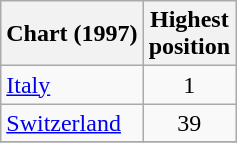<table class = "wikitable">
<tr>
<th>Chart (1997)</th>
<th>Highest<br>position</th>
</tr>
<tr>
<td><a href='#'>Italy</a></td>
<td align="center">1</td>
</tr>
<tr>
<td><a href='#'>Switzerland</a></td>
<td align="center">39</td>
</tr>
<tr>
</tr>
</table>
